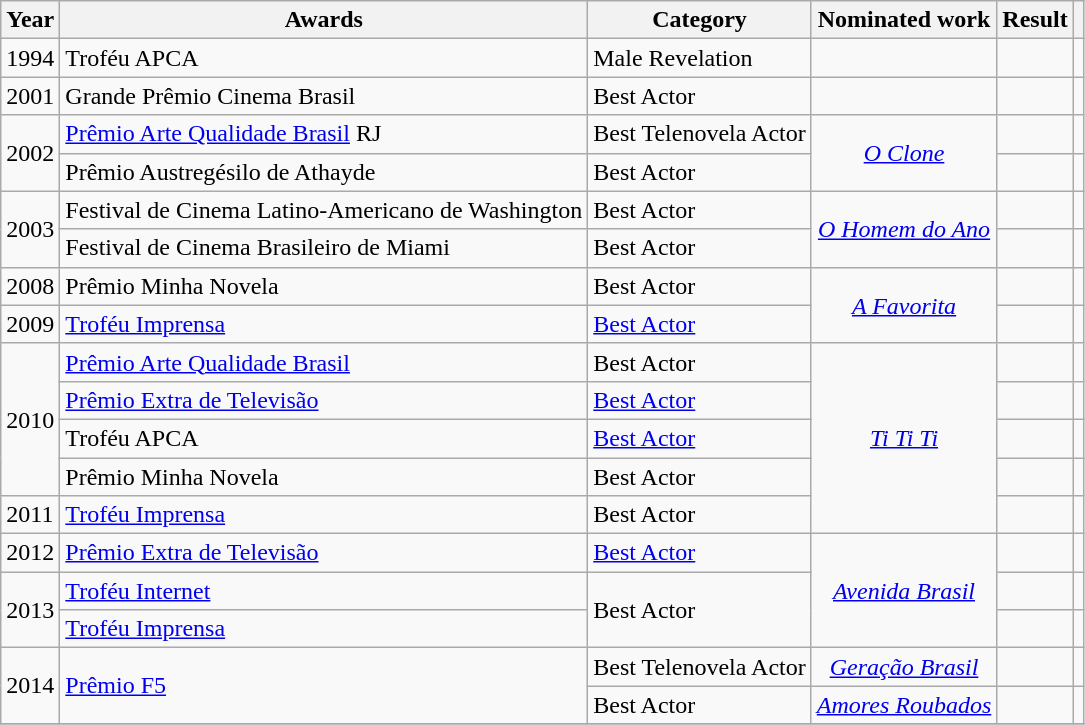<table class="wikitable sortable">
<tr>
<th>Year</th>
<th>Awards</th>
<th>Category</th>
<th>Nominated work</th>
<th>Result</th>
<th class="unsortable"></th>
</tr>
<tr>
<td>1994</td>
<td>Troféu APCA</td>
<td>Male Revelation</td>
<td></td>
<td></td>
<td></td>
</tr>
<tr>
<td>2001</td>
<td>Grande Prêmio Cinema Brasil</td>
<td>Best Actor</td>
<td></td>
<td></td>
<td></td>
</tr>
<tr>
<td rowspan="2">2002</td>
<td><a href='#'>Prêmio Arte Qualidade Brasil</a> RJ</td>
<td>Best Telenovela Actor</td>
<td rowspan="2" style="text-align:center;"><em><a href='#'>O Clone</a></em></td>
<td></td>
<td></td>
</tr>
<tr>
<td>Prêmio Austregésilo de Athayde</td>
<td>Best Actor</td>
<td></td>
<td></td>
</tr>
<tr>
<td rowspan="2">2003</td>
<td>Festival de Cinema Latino-Americano de Washington</td>
<td>Best Actor</td>
<td rowspan="2" style="text-align:center;"><em><a href='#'>O Homem do Ano</a></em></td>
<td></td>
<td></td>
</tr>
<tr>
<td>Festival de Cinema Brasileiro de Miami</td>
<td>Best Actor</td>
<td></td>
<td></td>
</tr>
<tr>
<td>2008</td>
<td>Prêmio Minha Novela</td>
<td>Best Actor</td>
<td rowspan="2" style="text-align:center;"><em><a href='#'>A Favorita</a></em></td>
<td></td>
<td></td>
</tr>
<tr>
<td>2009</td>
<td><a href='#'>Troféu Imprensa</a></td>
<td><a href='#'>Best Actor</a></td>
<td></td>
<td></td>
</tr>
<tr>
<td rowspan="4">2010</td>
<td><a href='#'>Prêmio Arte Qualidade Brasil</a></td>
<td>Best Actor</td>
<td rowspan="5" style="text-align:center;"><em><a href='#'>Ti Ti Ti</a></em></td>
<td></td>
<td></td>
</tr>
<tr>
<td><a href='#'>Prêmio Extra de Televisão</a></td>
<td><a href='#'>Best Actor</a></td>
<td></td>
<td></td>
</tr>
<tr>
<td>Troféu APCA</td>
<td><a href='#'>Best Actor</a></td>
<td></td>
<td></td>
</tr>
<tr>
<td>Prêmio Minha Novela</td>
<td>Best Actor</td>
<td></td>
<td></td>
</tr>
<tr>
<td>2011</td>
<td><a href='#'>Troféu Imprensa</a></td>
<td>Best Actor</td>
<td></td>
<td></td>
</tr>
<tr>
<td>2012</td>
<td><a href='#'>Prêmio Extra de Televisão</a></td>
<td><a href='#'>Best Actor</a></td>
<td rowspan="3" style="text-align:center;"><em><a href='#'>Avenida Brasil</a></em></td>
<td></td>
</tr>
<tr>
<td rowspan="2">2013</td>
<td><a href='#'>Troféu Internet</a></td>
<td rowspan="2">Best Actor</td>
<td></td>
<td></td>
</tr>
<tr>
<td><a href='#'>Troféu Imprensa</a></td>
<td></td>
<td></td>
</tr>
<tr>
<td rowspan="2">2014</td>
<td rowspan="2"><a href='#'>Prêmio F5</a></td>
<td>Best Telenovela Actor</td>
<td style="text-align:center;"><em><a href='#'>Geração Brasil</a></em></td>
<td></td>
<td></td>
</tr>
<tr>
<td>Best Actor</td>
<td style="text-align:center;"><em><a href='#'>Amores Roubados</a></em></td>
<td></td>
<td></td>
</tr>
<tr>
</tr>
</table>
